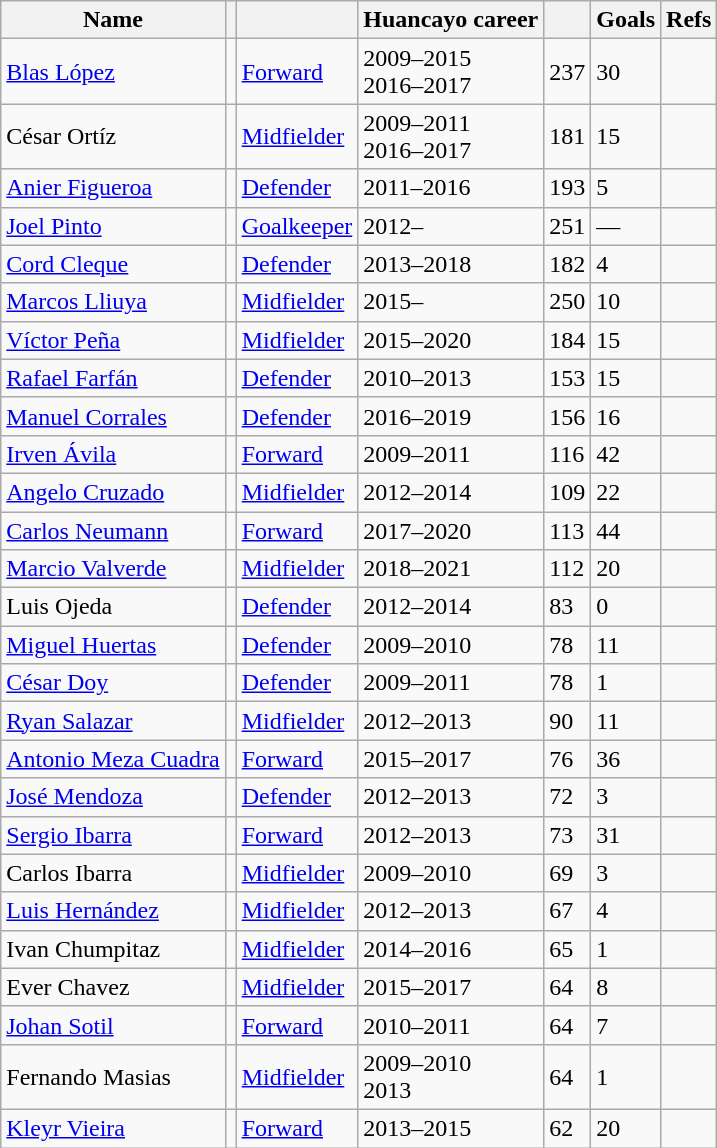<table class="wikitable sortable">
<tr>
<th>Name</th>
<th></th>
<th></th>
<th>Huancayo career</th>
<th></th>
<th>Goals</th>
<th>Refs</th>
</tr>
<tr>
<td><a href='#'>Blas López</a></td>
<td></td>
<td><a href='#'>Forward</a></td>
<td>2009–2015<br> 2016–2017</td>
<td>237</td>
<td>30</td>
<td></td>
</tr>
<tr>
<td>César Ortíz</td>
<td></td>
<td><a href='#'>Midfielder</a></td>
<td>2009–2011<br> 2016–2017</td>
<td>181</td>
<td>15</td>
<td></td>
</tr>
<tr>
<td><a href='#'>Anier Figueroa</a></td>
<td></td>
<td><a href='#'>Defender</a></td>
<td>2011–2016</td>
<td>193</td>
<td>5</td>
<td></td>
</tr>
<tr>
<td><a href='#'>Joel Pinto</a></td>
<td></td>
<td><a href='#'>Goalkeeper</a></td>
<td>2012–</td>
<td>251</td>
<td>—</td>
<td></td>
</tr>
<tr>
<td><a href='#'>Cord Cleque</a></td>
<td></td>
<td><a href='#'>Defender</a></td>
<td>2013–2018</td>
<td>182</td>
<td>4</td>
<td></td>
</tr>
<tr>
<td><a href='#'>Marcos Lliuya</a></td>
<td></td>
<td><a href='#'>Midfielder</a></td>
<td>2015–</td>
<td>250</td>
<td>10</td>
<td></td>
</tr>
<tr>
<td><a href='#'>Víctor Peña</a></td>
<td></td>
<td><a href='#'>Midfielder</a></td>
<td>2015–2020</td>
<td>184</td>
<td>15</td>
<td></td>
</tr>
<tr>
<td><a href='#'>Rafael Farfán</a></td>
<td></td>
<td><a href='#'>Defender</a></td>
<td>2010–2013</td>
<td>153</td>
<td>15</td>
<td></td>
</tr>
<tr>
<td><a href='#'>Manuel Corrales</a></td>
<td></td>
<td><a href='#'>Defender</a></td>
<td>2016–2019</td>
<td>156</td>
<td>16</td>
<td></td>
</tr>
<tr>
<td><a href='#'>Irven Ávila</a></td>
<td></td>
<td><a href='#'>Forward</a></td>
<td>2009–2011</td>
<td>116</td>
<td>42</td>
<td></td>
</tr>
<tr>
<td><a href='#'>Angelo Cruzado</a></td>
<td></td>
<td><a href='#'>Midfielder</a></td>
<td>2012–2014</td>
<td>109</td>
<td>22</td>
<td></td>
</tr>
<tr>
<td><a href='#'>Carlos Neumann</a></td>
<td></td>
<td><a href='#'>Forward</a></td>
<td>2017–2020</td>
<td>113</td>
<td>44</td>
<td></td>
</tr>
<tr>
<td><a href='#'>Marcio Valverde</a></td>
<td></td>
<td><a href='#'>Midfielder</a></td>
<td>2018–2021</td>
<td>112</td>
<td>20</td>
<td></td>
</tr>
<tr>
<td>Luis Ojeda</td>
<td></td>
<td><a href='#'>Defender</a></td>
<td>2012–2014</td>
<td>83</td>
<td>0</td>
<td></td>
</tr>
<tr>
<td><a href='#'>Miguel Huertas</a></td>
<td></td>
<td><a href='#'>Defender</a></td>
<td>2009–2010</td>
<td>78</td>
<td>11</td>
<td></td>
</tr>
<tr>
<td><a href='#'>César Doy</a></td>
<td></td>
<td><a href='#'>Defender</a></td>
<td>2009–2011</td>
<td>78</td>
<td>1</td>
<td></td>
</tr>
<tr>
<td><a href='#'>Ryan Salazar</a></td>
<td></td>
<td><a href='#'>Midfielder</a></td>
<td>2012–2013</td>
<td>90</td>
<td>11</td>
<td></td>
</tr>
<tr>
<td><a href='#'>Antonio Meza Cuadra</a></td>
<td></td>
<td><a href='#'>Forward</a></td>
<td>2015–2017</td>
<td>76</td>
<td>36</td>
<td></td>
</tr>
<tr>
<td><a href='#'>José Mendoza</a></td>
<td></td>
<td><a href='#'>Defender</a></td>
<td>2012–2013</td>
<td>72</td>
<td>3</td>
<td></td>
</tr>
<tr>
<td><a href='#'>Sergio Ibarra</a></td>
<td></td>
<td><a href='#'>Forward</a></td>
<td>2012–2013</td>
<td>73</td>
<td>31</td>
<td></td>
</tr>
<tr>
<td>Carlos Ibarra</td>
<td></td>
<td><a href='#'>Midfielder</a></td>
<td>2009–2010</td>
<td>69</td>
<td>3</td>
<td></td>
</tr>
<tr>
<td><a href='#'>Luis Hernández</a></td>
<td></td>
<td><a href='#'>Midfielder</a></td>
<td>2012–2013</td>
<td>67</td>
<td>4</td>
<td></td>
</tr>
<tr>
<td>Ivan Chumpitaz</td>
<td></td>
<td><a href='#'>Midfielder</a></td>
<td>2014–2016</td>
<td>65</td>
<td>1</td>
<td></td>
</tr>
<tr>
<td>Ever Chavez</td>
<td></td>
<td><a href='#'>Midfielder</a></td>
<td>2015–2017</td>
<td>64</td>
<td>8</td>
<td></td>
</tr>
<tr>
<td><a href='#'>Johan Sotil</a></td>
<td></td>
<td><a href='#'>Forward</a></td>
<td>2010–2011</td>
<td>64</td>
<td>7</td>
<td></td>
</tr>
<tr>
<td>Fernando Masias</td>
<td></td>
<td><a href='#'>Midfielder</a></td>
<td>2009–2010 <br>2013</td>
<td>64</td>
<td>1</td>
<td></td>
</tr>
<tr>
<td><a href='#'>Kleyr Vieira</a></td>
<td></td>
<td><a href='#'>Forward</a></td>
<td>2013–2015</td>
<td>62</td>
<td>20</td>
<td></td>
</tr>
</table>
